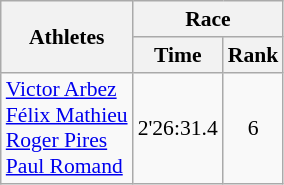<table class="wikitable" border="1" style="font-size:90%">
<tr>
<th rowspan=2>Athletes</th>
<th colspan=2>Race</th>
</tr>
<tr>
<th>Time</th>
<th>Rank</th>
</tr>
<tr>
<td><a href='#'>Victor Arbez</a><br><a href='#'>Félix Mathieu</a><br><a href='#'>Roger Pires</a><br><a href='#'>Paul Romand</a></td>
<td align=center>2'26:31.4</td>
<td align=center>6</td>
</tr>
</table>
